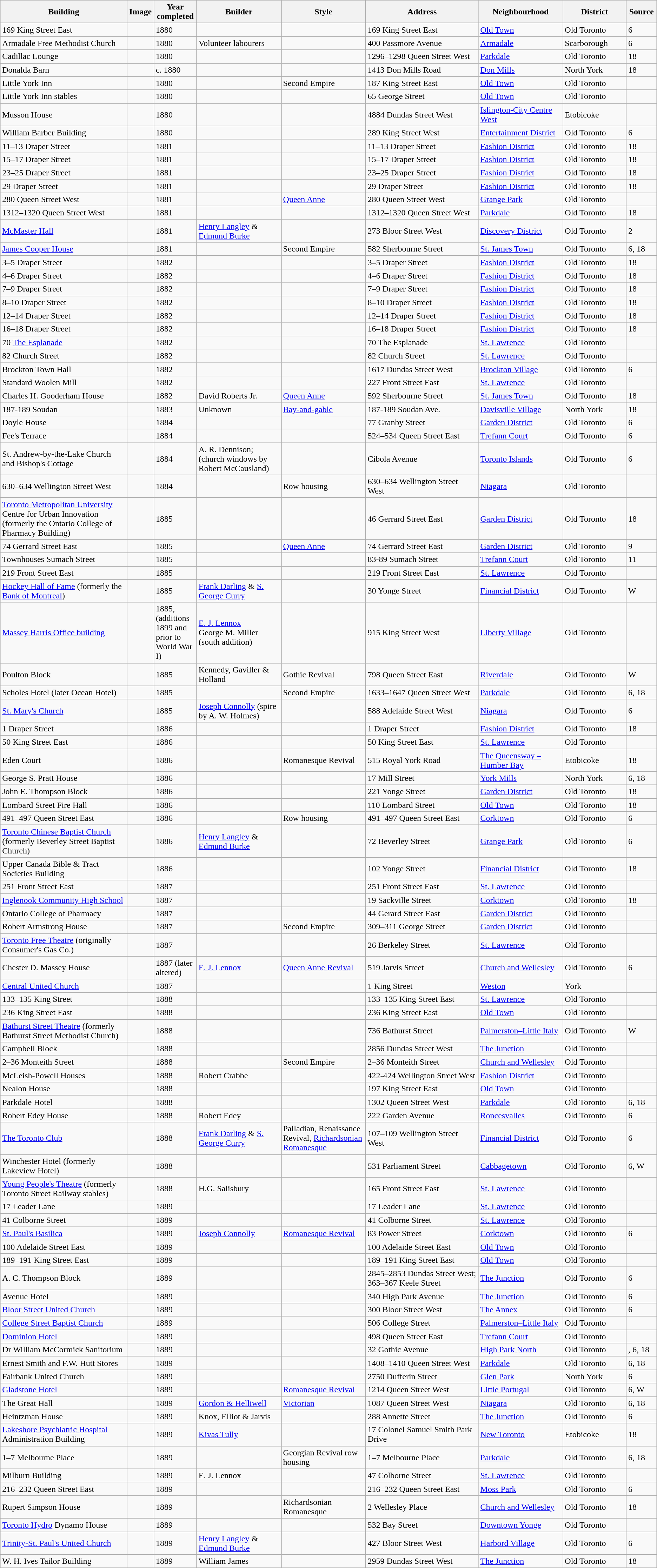<table class="wikitable sortable plainrowheaders">
<tr>
<th scope=col width=18%>Building</th>
<th scope=col width=1% class="unsortable">Image</th>
<th scope=col width=4%>Year completed</th>
<th scope=col width=12%>Builder</th>
<th scope=col width=12%>Style</th>
<th scope=col width=16%>Address</th>
<th scope=col width=12%>Neighbourhood</th>
<th scope=col width=9%>District</th>
<th scope=col width=4%>Source</th>
</tr>
<tr>
<td>169 King Street East</td>
<td></td>
<td>1880</td>
<td></td>
<td></td>
<td>169 King Street East</td>
<td><a href='#'>Old Town</a></td>
<td>Old Toronto</td>
<td>6</td>
</tr>
<tr>
<td>Armadale Free Methodist Church</td>
<td></td>
<td>1880</td>
<td>Volunteer labourers</td>
<td></td>
<td>400 Passmore Avenue</td>
<td><a href='#'>Armadale</a></td>
<td>Scarborough</td>
<td>6</td>
</tr>
<tr>
<td>Cadillac Lounge</td>
<td></td>
<td>1880</td>
<td></td>
<td></td>
<td>1296–1298 Queen Street West</td>
<td><a href='#'>Parkdale</a></td>
<td>Old Toronto</td>
<td>18</td>
</tr>
<tr>
<td>Donalda Barn</td>
<td></td>
<td>c. 1880</td>
<td></td>
<td></td>
<td>1413 Don Mills Road</td>
<td><a href='#'>Don Mills</a></td>
<td>North York</td>
<td>18</td>
</tr>
<tr>
<td>Little York Inn</td>
<td></td>
<td>1880</td>
<td></td>
<td>Second Empire</td>
<td>187 King Street East</td>
<td><a href='#'>Old Town</a></td>
<td>Old Toronto</td>
<td></td>
</tr>
<tr>
<td>Little York Inn stables</td>
<td></td>
<td>1880</td>
<td></td>
<td></td>
<td>65 George Street</td>
<td><a href='#'>Old Town</a></td>
<td>Old Toronto</td>
<td></td>
</tr>
<tr>
<td>Musson House</td>
<td></td>
<td>1880</td>
<td></td>
<td></td>
<td>4884 Dundas Street West</td>
<td><a href='#'>Islington-City Centre West</a></td>
<td>Etobicoke</td>
<td></td>
</tr>
<tr>
<td>William Barber Building</td>
<td></td>
<td>1880</td>
<td></td>
<td></td>
<td>289 King Street West</td>
<td><a href='#'>Entertainment District</a></td>
<td>Old Toronto</td>
<td>6</td>
</tr>
<tr>
<td>11–13 Draper Street</td>
<td></td>
<td>1881</td>
<td></td>
<td></td>
<td>11–13 Draper Street</td>
<td><a href='#'>Fashion District</a></td>
<td>Old Toronto</td>
<td>18</td>
</tr>
<tr>
<td>15–17 Draper Street</td>
<td></td>
<td>1881</td>
<td></td>
<td></td>
<td>15–17 Draper Street</td>
<td><a href='#'>Fashion District</a></td>
<td>Old Toronto</td>
<td>18</td>
</tr>
<tr>
<td>23–25 Draper Street</td>
<td></td>
<td>1881</td>
<td></td>
<td></td>
<td>23–25 Draper Street</td>
<td><a href='#'>Fashion District</a></td>
<td>Old Toronto</td>
<td>18</td>
</tr>
<tr>
<td>29 Draper Street</td>
<td></td>
<td>1881</td>
<td></td>
<td></td>
<td>29 Draper Street</td>
<td><a href='#'>Fashion District</a></td>
<td>Old Toronto</td>
<td>18</td>
</tr>
<tr>
<td>280 Queen Street West</td>
<td></td>
<td>1881</td>
<td></td>
<td><a href='#'>Queen Anne</a></td>
<td>280 Queen Street West</td>
<td><a href='#'>Grange Park</a></td>
<td>Old Toronto</td>
<td></td>
</tr>
<tr>
<td>1312–1320 Queen Street West</td>
<td></td>
<td>1881</td>
<td></td>
<td></td>
<td>1312–1320 Queen Street West</td>
<td><a href='#'>Parkdale</a></td>
<td>Old Toronto</td>
<td>18</td>
</tr>
<tr>
<td><a href='#'>McMaster Hall</a></td>
<td></td>
<td>1881</td>
<td><a href='#'>Henry Langley</a> & <a href='#'>Edmund Burke</a></td>
<td></td>
<td>273 Bloor Street West</td>
<td><a href='#'>Discovery District</a></td>
<td>Old Toronto</td>
<td>2</td>
</tr>
<tr>
<td><a href='#'>James Cooper House</a></td>
<td></td>
<td>1881</td>
<td></td>
<td>Second Empire</td>
<td>582 Sherbourne Street</td>
<td><a href='#'>St. James Town</a></td>
<td>Old Toronto</td>
<td>6, 18</td>
</tr>
<tr>
<td>3–5 Draper Street</td>
<td></td>
<td>1882</td>
<td></td>
<td></td>
<td>3–5 Draper Street</td>
<td><a href='#'>Fashion District</a></td>
<td>Old Toronto</td>
<td>18</td>
</tr>
<tr>
<td>4–6 Draper Street</td>
<td></td>
<td>1882</td>
<td></td>
<td></td>
<td>4–6 Draper Street</td>
<td><a href='#'>Fashion District</a></td>
<td>Old Toronto</td>
<td>18</td>
</tr>
<tr>
<td>7–9 Draper Street</td>
<td></td>
<td>1882</td>
<td></td>
<td></td>
<td>7–9 Draper Street</td>
<td><a href='#'>Fashion District</a></td>
<td>Old Toronto</td>
<td>18</td>
</tr>
<tr>
<td>8–10 Draper Street</td>
<td></td>
<td>1882</td>
<td></td>
<td></td>
<td>8–10 Draper Street</td>
<td><a href='#'>Fashion District</a></td>
<td>Old Toronto</td>
<td>18</td>
</tr>
<tr>
<td>12–14 Draper Street</td>
<td></td>
<td>1882</td>
<td></td>
<td></td>
<td>12–14 Draper Street</td>
<td><a href='#'>Fashion District</a></td>
<td>Old Toronto</td>
<td>18</td>
</tr>
<tr>
<td>16–18 Draper Street</td>
<td></td>
<td>1882</td>
<td></td>
<td></td>
<td>16–18 Draper Street</td>
<td><a href='#'>Fashion District</a></td>
<td>Old Toronto</td>
<td>18</td>
</tr>
<tr>
<td>70 <a href='#'>The Esplanade</a></td>
<td></td>
<td>1882</td>
<td></td>
<td></td>
<td>70 The Esplanade</td>
<td><a href='#'>St. Lawrence</a></td>
<td>Old Toronto</td>
<td></td>
</tr>
<tr>
<td>82 Church Street</td>
<td></td>
<td>1882</td>
<td></td>
<td></td>
<td>82 Church Street</td>
<td><a href='#'>St. Lawrence</a></td>
<td>Old Toronto</td>
<td></td>
</tr>
<tr>
<td>Brockton Town Hall</td>
<td></td>
<td>1882</td>
<td></td>
<td></td>
<td>1617 Dundas Street West</td>
<td><a href='#'>Brockton Village</a></td>
<td>Old Toronto</td>
<td>6</td>
</tr>
<tr>
<td>Standard Woolen Mill</td>
<td></td>
<td>1882</td>
<td></td>
<td></td>
<td>227 Front Street East</td>
<td><a href='#'>St. Lawrence</a></td>
<td>Old Toronto</td>
<td></td>
</tr>
<tr>
<td>Charles H. Gooderham House</td>
<td></td>
<td>1882</td>
<td>David Roberts Jr.</td>
<td><a href='#'>Queen Anne</a></td>
<td>592 Sherbourne Street</td>
<td><a href='#'>St. James Town</a></td>
<td>Old Toronto</td>
<td>18</td>
</tr>
<tr>
<td>187-189 Soudan</td>
<td></td>
<td>1883</td>
<td>Unknown</td>
<td><a href='#'>Bay-and-gable</a></td>
<td>187-189 Soudan Ave.</td>
<td><a href='#'>Davisville Village</a></td>
<td>North York</td>
<td>18</td>
</tr>
<tr>
<td>Doyle House</td>
<td></td>
<td>1884</td>
<td></td>
<td></td>
<td>77 Granby Street</td>
<td><a href='#'>Garden District</a></td>
<td>Old Toronto</td>
<td>6</td>
</tr>
<tr>
<td>Fee's Terrace</td>
<td></td>
<td>1884</td>
<td></td>
<td></td>
<td>524–534 Queen Street East</td>
<td><a href='#'>Trefann Court</a></td>
<td>Old Toronto</td>
<td>6</td>
</tr>
<tr>
<td>St. Andrew-by-the-Lake Church and Bishop's Cottage</td>
<td></td>
<td>1884</td>
<td>A. R. Dennison; (church windows by Robert McCausland)</td>
<td></td>
<td>Cibola Avenue</td>
<td><a href='#'>Toronto Islands</a></td>
<td>Old Toronto</td>
<td>6</td>
</tr>
<tr>
<td>630–634 Wellington Street West</td>
<td></td>
<td>1884</td>
<td></td>
<td>Row housing</td>
<td>630–634 Wellington Street West</td>
<td><a href='#'>Niagara</a></td>
<td>Old Toronto</td>
<td></td>
</tr>
<tr>
<td><a href='#'>Toronto Metropolitan University</a> Centre for Urban Innovation (formerly the Ontario College of Pharmacy Building)</td>
<td></td>
<td>1885</td>
<td></td>
<td></td>
<td>46 Gerrard Street East</td>
<td><a href='#'>Garden District</a></td>
<td>Old Toronto</td>
<td>18</td>
</tr>
<tr>
<td>74 Gerrard Street East</td>
<td></td>
<td>1885</td>
<td></td>
<td><a href='#'>Queen Anne</a></td>
<td>74 Gerrard Street East</td>
<td><a href='#'>Garden District</a></td>
<td>Old Toronto</td>
<td>9</td>
</tr>
<tr>
<td>Townhouses Sumach Street</td>
<td></td>
<td>1885</td>
<td></td>
<td></td>
<td>83-89 Sumach Street</td>
<td><a href='#'>Trefann Court</a></td>
<td>Old Toronto</td>
<td>11</td>
</tr>
<tr>
<td>219 Front Street East</td>
<td></td>
<td>1885</td>
<td></td>
<td></td>
<td>219 Front Street East</td>
<td><a href='#'>St. Lawrence</a></td>
<td>Old Toronto</td>
<td></td>
</tr>
<tr>
<td><a href='#'>Hockey Hall of Fame</a> (formerly the <a href='#'>Bank of Montreal</a>)</td>
<td></td>
<td>1885</td>
<td><a href='#'>Frank Darling</a> & <a href='#'>S. George Curry</a></td>
<td></td>
<td>30 Yonge Street</td>
<td><a href='#'>Financial District</a></td>
<td>Old Toronto</td>
<td>W</td>
</tr>
<tr>
<td><a href='#'>Massey Harris Office building</a></td>
<td></td>
<td>1885, (additions 1899 and prior to World War I)</td>
<td><a href='#'>E. J. Lennox</a><br>George M. Miller (south addition)</td>
<td></td>
<td>915 King Street West</td>
<td><a href='#'>Liberty Village</a></td>
<td>Old Toronto</td>
<td></td>
</tr>
<tr>
<td>Poulton Block</td>
<td></td>
<td>1885</td>
<td>Kennedy, Gaviller & Holland</td>
<td>Gothic Revival</td>
<td>798 Queen Street East</td>
<td><a href='#'>Riverdale</a></td>
<td>Old Toronto</td>
<td>W</td>
</tr>
<tr>
<td>Scholes Hotel (later Ocean Hotel)</td>
<td></td>
<td>1885</td>
<td></td>
<td>Second Empire</td>
<td>1633–1647 Queen Street West</td>
<td><a href='#'>Parkdale</a></td>
<td>Old Toronto</td>
<td>6, 18</td>
</tr>
<tr>
<td><a href='#'>St. Mary's Church</a></td>
<td></td>
<td>1885</td>
<td><a href='#'>Joseph Connolly</a> (spire by A. W. Holmes)</td>
<td></td>
<td>588 Adelaide Street West</td>
<td><a href='#'>Niagara</a></td>
<td>Old Toronto</td>
<td>6</td>
</tr>
<tr>
<td>1 Draper Street</td>
<td></td>
<td>1886</td>
<td></td>
<td></td>
<td>1 Draper Street</td>
<td><a href='#'>Fashion District</a></td>
<td>Old Toronto</td>
<td>18</td>
</tr>
<tr>
<td>50 King Street East</td>
<td></td>
<td>1886</td>
<td></td>
<td></td>
<td>50 King Street East</td>
<td><a href='#'>St. Lawrence</a></td>
<td>Old Toronto</td>
<td></td>
</tr>
<tr>
<td>Eden Court</td>
<td></td>
<td>1886</td>
<td></td>
<td>Romanesque Revival</td>
<td>515 Royal York Road</td>
<td><a href='#'>The Queensway – Humber Bay</a></td>
<td>Etobicoke</td>
<td>18</td>
</tr>
<tr>
<td>George S. Pratt House</td>
<td></td>
<td>1886</td>
<td></td>
<td></td>
<td>17 Mill Street</td>
<td><a href='#'>York Mills</a></td>
<td>North York</td>
<td>6, 18</td>
</tr>
<tr>
<td>John E. Thompson Block</td>
<td></td>
<td>1886</td>
<td></td>
<td></td>
<td>221 Yonge Street</td>
<td><a href='#'>Garden District</a></td>
<td>Old Toronto</td>
<td>18</td>
</tr>
<tr>
<td>Lombard Street Fire Hall</td>
<td></td>
<td>1886</td>
<td></td>
<td></td>
<td>110 Lombard Street</td>
<td><a href='#'>Old Town</a></td>
<td>Old Toronto</td>
<td>18</td>
</tr>
<tr>
<td>491–497 Queen Street East</td>
<td></td>
<td>1886</td>
<td></td>
<td>Row housing</td>
<td>491–497 Queen Street East</td>
<td><a href='#'>Corktown</a></td>
<td>Old Toronto</td>
<td>6</td>
</tr>
<tr>
<td><a href='#'>Toronto Chinese Baptist Church</a> (formerly Beverley Street Baptist Church)</td>
<td></td>
<td>1886</td>
<td><a href='#'>Henry Langley</a> & <a href='#'>Edmund Burke</a></td>
<td></td>
<td>72 Beverley Street</td>
<td><a href='#'>Grange Park</a></td>
<td>Old Toronto</td>
<td>6</td>
</tr>
<tr>
<td>Upper Canada Bible & Tract Societies Building</td>
<td></td>
<td>1886</td>
<td></td>
<td></td>
<td>102 Yonge Street</td>
<td><a href='#'>Financial District</a></td>
<td>Old Toronto</td>
<td>18</td>
</tr>
<tr>
<td>251 Front Street East</td>
<td></td>
<td>1887</td>
<td></td>
<td></td>
<td>251 Front Street East</td>
<td><a href='#'>St. Lawrence</a></td>
<td>Old Toronto</td>
<td></td>
</tr>
<tr>
<td><a href='#'>Inglenook Community High School</a></td>
<td></td>
<td>1887</td>
<td></td>
<td></td>
<td>19 Sackville Street</td>
<td><a href='#'>Corktown</a></td>
<td>Old Toronto</td>
<td>18</td>
</tr>
<tr>
<td>Ontario College of Pharmacy</td>
<td></td>
<td>1887</td>
<td></td>
<td></td>
<td>44 Gerard Street East</td>
<td><a href='#'>Garden District</a></td>
<td>Old Toronto</td>
<td></td>
</tr>
<tr>
<td>Robert Armstrong House</td>
<td></td>
<td>1887</td>
<td></td>
<td>Second Empire</td>
<td>309–311 George Street</td>
<td><a href='#'>Garden District</a></td>
<td>Old Toronto</td>
<td></td>
</tr>
<tr>
<td><a href='#'>Toronto Free Theatre</a> (originally Consumer's Gas Co.)</td>
<td></td>
<td>1887</td>
<td></td>
<td></td>
<td>26 Berkeley Street</td>
<td><a href='#'>St. Lawrence</a></td>
<td>Old Toronto</td>
<td></td>
</tr>
<tr>
<td>Chester D. Massey House</td>
<td></td>
<td>1887 (later altered)</td>
<td><a href='#'>E. J. Lennox</a></td>
<td><a href='#'>Queen Anne Revival</a></td>
<td>519 Jarvis Street</td>
<td><a href='#'>Church and Wellesley</a></td>
<td>Old Toronto</td>
<td>6</td>
</tr>
<tr>
<td><a href='#'>Central United Church</a></td>
<td></td>
<td>1887</td>
<td></td>
<td></td>
<td>1 King Street</td>
<td><a href='#'>Weston</a></td>
<td>York</td>
<td></td>
</tr>
<tr>
<td>133–135 King Street</td>
<td></td>
<td>1888</td>
<td></td>
<td></td>
<td>133–135 King Street East</td>
<td><a href='#'>St. Lawrence</a></td>
<td>Old Toronto</td>
<td></td>
</tr>
<tr>
<td>236 King Street East</td>
<td></td>
<td>1888</td>
<td></td>
<td></td>
<td>236 King Street East</td>
<td><a href='#'>Old Town</a></td>
<td>Old Toronto</td>
<td></td>
</tr>
<tr>
<td><a href='#'>Bathurst Street Theatre</a> (formerly Bathurst Street Methodist Church)</td>
<td></td>
<td>1888</td>
<td></td>
<td></td>
<td>736 Bathurst Street</td>
<td><a href='#'>Palmerston–Little Italy</a></td>
<td>Old Toronto</td>
<td>W</td>
</tr>
<tr>
<td>Campbell Block</td>
<td></td>
<td>1888</td>
<td></td>
<td></td>
<td>2856 Dundas Street West</td>
<td><a href='#'>The Junction</a></td>
<td>Old Toronto</td>
<td></td>
</tr>
<tr>
<td>2–36 Monteith Street</td>
<td></td>
<td>1888</td>
<td></td>
<td>Second Empire</td>
<td>2–36 Monteith Street</td>
<td><a href='#'>Church and Wellesley</a></td>
<td>Old Toronto</td>
<td></td>
</tr>
<tr>
<td>McLeish-Powell Houses</td>
<td></td>
<td>1888</td>
<td>Robert Crabbe</td>
<td></td>
<td>422-424 Wellington Street West</td>
<td><a href='#'>Fashion District</a></td>
<td>Old Toronto</td>
<td></td>
</tr>
<tr>
<td>Nealon House</td>
<td></td>
<td>1888</td>
<td></td>
<td></td>
<td>197 King Street East</td>
<td><a href='#'>Old Town</a></td>
<td>Old Toronto</td>
<td></td>
</tr>
<tr>
<td>Parkdale Hotel</td>
<td></td>
<td>1888</td>
<td></td>
<td></td>
<td>1302 Queen Street West</td>
<td><a href='#'>Parkdale</a></td>
<td>Old Toronto</td>
<td>6, 18</td>
</tr>
<tr>
<td>Robert Edey House</td>
<td></td>
<td>1888</td>
<td>Robert Edey</td>
<td></td>
<td>222 Garden Avenue</td>
<td><a href='#'>Roncesvalles</a></td>
<td>Old Toronto</td>
<td>6</td>
</tr>
<tr>
<td><a href='#'>The Toronto Club</a></td>
<td></td>
<td>1888</td>
<td><a href='#'>Frank Darling</a> & <a href='#'>S. George Curry</a></td>
<td>Palladian, Renaissance Revival, <a href='#'>Richardsonian Romanesque</a></td>
<td>107–109 Wellington Street West</td>
<td><a href='#'>Financial District</a></td>
<td>Old Toronto</td>
<td>6</td>
</tr>
<tr>
<td>Winchester Hotel (formerly Lakeview Hotel)</td>
<td></td>
<td>1888</td>
<td></td>
<td></td>
<td>531 Parliament Street</td>
<td><a href='#'>Cabbagetown</a></td>
<td>Old Toronto</td>
<td>6, W</td>
</tr>
<tr>
<td><a href='#'>Young People's Theatre</a> (formerly Toronto Street Railway stables)</td>
<td></td>
<td>1888</td>
<td>H.G. Salisbury</td>
<td></td>
<td>165 Front Street East</td>
<td><a href='#'>St. Lawrence</a></td>
<td>Old Toronto</td>
<td></td>
</tr>
<tr>
<td>17 Leader Lane</td>
<td></td>
<td>1889</td>
<td></td>
<td></td>
<td>17 Leader Lane</td>
<td><a href='#'>St. Lawrence</a></td>
<td>Old Toronto</td>
<td></td>
</tr>
<tr>
<td>41 Colborne Street</td>
<td></td>
<td>1889</td>
<td></td>
<td></td>
<td>41 Colborne Street</td>
<td><a href='#'>St. Lawrence</a></td>
<td>Old Toronto</td>
<td></td>
</tr>
<tr>
<td><a href='#'>St. Paul's Basilica</a></td>
<td></td>
<td>1889</td>
<td><a href='#'>Joseph Connolly</a></td>
<td><a href='#'>Romanesque Revival</a></td>
<td>83 Power Street</td>
<td><a href='#'>Corktown</a></td>
<td>Old Toronto</td>
<td>6</td>
</tr>
<tr>
<td>100 Adelaide Street East</td>
<td></td>
<td>1889</td>
<td></td>
<td></td>
<td>100 Adelaide Street East</td>
<td><a href='#'>Old Town</a></td>
<td>Old Toronto</td>
<td></td>
</tr>
<tr>
<td>189–191 King Street East</td>
<td></td>
<td>1889</td>
<td></td>
<td></td>
<td>189–191 King Street East</td>
<td><a href='#'>Old Town</a></td>
<td>Old Toronto</td>
<td></td>
</tr>
<tr>
<td>A. C. Thompson Block</td>
<td></td>
<td>1889</td>
<td></td>
<td></td>
<td>2845–2853 Dundas Street West; 363–367 Keele Street</td>
<td><a href='#'>The Junction</a></td>
<td>Old Toronto</td>
<td>6</td>
</tr>
<tr>
<td>Avenue Hotel</td>
<td></td>
<td>1889</td>
<td></td>
<td></td>
<td>340 High Park Avenue</td>
<td><a href='#'>The Junction</a></td>
<td>Old Toronto</td>
<td>6</td>
</tr>
<tr>
<td><a href='#'>Bloor Street United Church</a></td>
<td></td>
<td>1889</td>
<td></td>
<td></td>
<td>300 Bloor Street West</td>
<td><a href='#'>The Annex</a></td>
<td>Old Toronto</td>
<td>6</td>
</tr>
<tr>
<td><a href='#'>College Street Baptist Church</a></td>
<td></td>
<td>1889</td>
<td></td>
<td></td>
<td>506 College Street</td>
<td><a href='#'>Palmerston–Little Italy</a></td>
<td>Old Toronto</td>
<td></td>
</tr>
<tr>
<td><a href='#'>Dominion Hotel</a></td>
<td></td>
<td>1889</td>
<td></td>
<td></td>
<td>498 Queen Street East</td>
<td><a href='#'>Trefann Court</a></td>
<td>Old Toronto</td>
<td></td>
</tr>
<tr>
<td>Dr William McCormick Sanitorium</td>
<td></td>
<td>1889</td>
<td></td>
<td></td>
<td>32 Gothic Avenue</td>
<td><a href='#'>High Park North</a></td>
<td>Old Toronto</td>
<td>, 6, 18</td>
</tr>
<tr>
<td>Ernest Smith and F.W. Hutt Stores</td>
<td></td>
<td>1889</td>
<td></td>
<td></td>
<td>1408–1410 Queen Street West</td>
<td><a href='#'>Parkdale</a></td>
<td>Old Toronto</td>
<td>6, 18</td>
</tr>
<tr>
<td>Fairbank United Church</td>
<td></td>
<td>1889</td>
<td></td>
<td></td>
<td>2750 Dufferin Street</td>
<td><a href='#'>Glen Park</a></td>
<td>North York</td>
<td>6</td>
</tr>
<tr>
<td><a href='#'>Gladstone Hotel</a></td>
<td></td>
<td>1889</td>
<td></td>
<td><a href='#'>Romanesque Revival</a></td>
<td>1214 Queen Street West</td>
<td><a href='#'>Little Portugal</a></td>
<td>Old Toronto</td>
<td>6, W</td>
</tr>
<tr>
<td>The Great Hall</td>
<td></td>
<td>1889</td>
<td><a href='#'>Gordon & Helliwell</a></td>
<td><a href='#'>Victorian</a></td>
<td>1087 Queen Street West</td>
<td><a href='#'>Niagara</a></td>
<td>Old Toronto</td>
<td>6, 18</td>
</tr>
<tr>
<td>Heintzman House</td>
<td></td>
<td>1889</td>
<td>Knox, Elliot & Jarvis</td>
<td></td>
<td>288 Annette Street</td>
<td><a href='#'>The Junction</a></td>
<td>Old Toronto</td>
<td>6</td>
</tr>
<tr>
<td><a href='#'>Lakeshore Psychiatric Hospital</a> Administration Building</td>
<td></td>
<td>1889</td>
<td><a href='#'>Kivas Tully</a></td>
<td></td>
<td>17 Colonel Samuel Smith Park Drive</td>
<td><a href='#'>New Toronto</a></td>
<td>Etobicoke</td>
<td>18</td>
</tr>
<tr>
<td>1–7 Melbourne Place</td>
<td></td>
<td>1889</td>
<td></td>
<td>Georgian Revival row housing</td>
<td>1–7 Melbourne Place</td>
<td><a href='#'>Parkdale</a></td>
<td>Old Toronto</td>
<td>6, 18</td>
</tr>
<tr>
<td>Milburn Building</td>
<td></td>
<td>1889</td>
<td>E. J. Lennox</td>
<td></td>
<td>47 Colborne Street</td>
<td><a href='#'>St. Lawrence</a></td>
<td>Old Toronto</td>
<td></td>
</tr>
<tr>
<td>216–232 Queen Street East</td>
<td></td>
<td>1889</td>
<td></td>
<td></td>
<td>216–232 Queen Street East</td>
<td><a href='#'>Moss Park</a></td>
<td>Old Toronto</td>
<td>6</td>
</tr>
<tr>
<td>Rupert Simpson House</td>
<td></td>
<td>1889</td>
<td></td>
<td>Richardsonian Romanesque</td>
<td>2 Wellesley Place</td>
<td><a href='#'>Church and Wellesley</a></td>
<td>Old Toronto</td>
<td>18</td>
</tr>
<tr>
<td><a href='#'>Toronto Hydro</a> Dynamo House</td>
<td></td>
<td>1889</td>
<td></td>
<td></td>
<td>532 Bay Street</td>
<td><a href='#'>Downtown Yonge</a></td>
<td>Old Toronto</td>
<td></td>
</tr>
<tr>
<td><a href='#'>Trinity-St. Paul's United Church</a></td>
<td></td>
<td>1889</td>
<td><a href='#'>Henry Langley</a> & <a href='#'>Edmund Burke</a></td>
<td></td>
<td>427 Bloor Street West</td>
<td><a href='#'>Harbord Village</a></td>
<td>Old Toronto</td>
<td>6</td>
</tr>
<tr>
<td>W. H. Ives Tailor Building</td>
<td></td>
<td>1889</td>
<td>William James</td>
<td></td>
<td>2959 Dundas Street West</td>
<td><a href='#'>The Junction</a></td>
<td>Old Toronto</td>
<td>18</td>
</tr>
</table>
